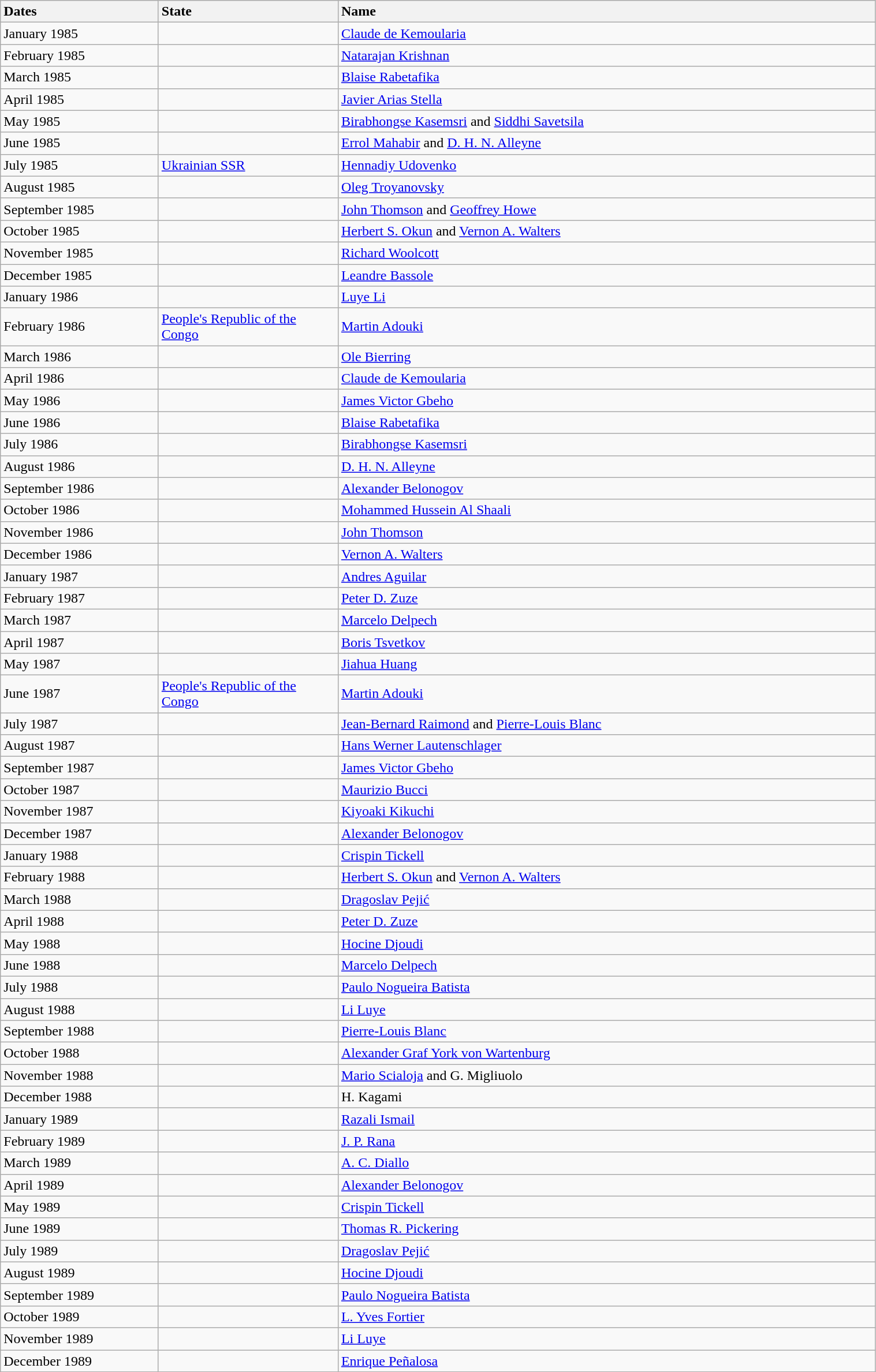<table class="wikitable" width="80%">
<tr>
<th style="text-align:left;width:175px">Dates</th>
<th style="text-align:left;width:200px">State</th>
<th style="text-align:left;">Name</th>
</tr>
<tr>
<td>January 1985</td>
<td></td>
<td><a href='#'>Claude de Kemoularia</a></td>
</tr>
<tr>
<td>February 1985</td>
<td></td>
<td><a href='#'>Natarajan Krishnan</a></td>
</tr>
<tr>
<td>March 1985</td>
<td></td>
<td><a href='#'>Blaise Rabetafika</a></td>
</tr>
<tr>
<td>April 1985</td>
<td></td>
<td><a href='#'>Javier Arias Stella</a></td>
</tr>
<tr>
<td>May 1985</td>
<td></td>
<td><a href='#'>Birabhongse Kasemsri</a> and <a href='#'>Siddhi Savetsila</a></td>
</tr>
<tr>
<td>June 1985</td>
<td></td>
<td><a href='#'>Errol Mahabir</a> and <a href='#'>D. H. N. Alleyne</a></td>
</tr>
<tr>
<td>July 1985</td>
<td> <a href='#'>Ukrainian SSR</a></td>
<td><a href='#'>Hennadiy Udovenko</a></td>
</tr>
<tr>
<td>August 1985</td>
<td></td>
<td><a href='#'>Oleg Troyanovsky</a></td>
</tr>
<tr>
<td>September 1985</td>
<td></td>
<td><a href='#'>John Thomson</a> and <a href='#'>Geoffrey Howe</a></td>
</tr>
<tr>
<td>October 1985</td>
<td></td>
<td><a href='#'>Herbert S. Okun</a> and <a href='#'>Vernon A. Walters</a></td>
</tr>
<tr>
<td>November 1985</td>
<td></td>
<td><a href='#'>Richard Woolcott</a></td>
</tr>
<tr>
<td>December 1985</td>
<td></td>
<td><a href='#'>Leandre Bassole</a></td>
</tr>
<tr>
<td>January 1986</td>
<td></td>
<td><a href='#'>Luye Li</a></td>
</tr>
<tr>
<td>February 1986</td>
<td> <a href='#'>People's Republic of the Congo</a></td>
<td><a href='#'>Martin Adouki</a></td>
</tr>
<tr>
<td>March 1986</td>
<td></td>
<td><a href='#'>Ole Bierring</a></td>
</tr>
<tr>
<td>April 1986</td>
<td></td>
<td><a href='#'>Claude de Kemoularia</a></td>
</tr>
<tr>
<td>May 1986</td>
<td></td>
<td><a href='#'>James Victor Gbeho</a></td>
</tr>
<tr>
<td>June 1986</td>
<td></td>
<td><a href='#'>Blaise Rabetafika</a></td>
</tr>
<tr>
<td>July 1986</td>
<td></td>
<td><a href='#'>Birabhongse Kasemsri</a></td>
</tr>
<tr>
<td>August 1986</td>
<td></td>
<td><a href='#'>D. H. N. Alleyne</a></td>
</tr>
<tr>
<td>September 1986</td>
<td></td>
<td><a href='#'>Alexander Belonogov</a></td>
</tr>
<tr>
<td>October 1986</td>
<td></td>
<td><a href='#'>Mohammed Hussein Al Shaali</a></td>
</tr>
<tr>
<td>November 1986</td>
<td></td>
<td><a href='#'>John Thomson</a></td>
</tr>
<tr>
<td>December 1986</td>
<td></td>
<td><a href='#'>Vernon A. Walters</a></td>
</tr>
<tr>
<td>January 1987</td>
<td></td>
<td><a href='#'>Andres Aguilar</a></td>
</tr>
<tr>
<td>February 1987</td>
<td></td>
<td><a href='#'>Peter D. Zuze</a></td>
</tr>
<tr>
<td>March 1987</td>
<td></td>
<td><a href='#'>Marcelo Delpech</a></td>
</tr>
<tr>
<td>April 1987</td>
<td></td>
<td><a href='#'>Boris Tsvetkov</a></td>
</tr>
<tr>
<td>May 1987</td>
<td></td>
<td><a href='#'>Jiahua Huang</a></td>
</tr>
<tr>
<td>June 1987</td>
<td> <a href='#'>People's Republic of the Congo</a></td>
<td><a href='#'>Martin Adouki</a></td>
</tr>
<tr>
<td>July 1987</td>
<td></td>
<td><a href='#'>Jean-Bernard Raimond</a> and <a href='#'>Pierre-Louis Blanc</a></td>
</tr>
<tr>
<td>August 1987</td>
<td></td>
<td><a href='#'>Hans Werner Lautenschlager</a></td>
</tr>
<tr>
<td>September 1987</td>
<td></td>
<td><a href='#'>James Victor Gbeho</a></td>
</tr>
<tr>
<td>October 1987</td>
<td></td>
<td><a href='#'>Maurizio Bucci</a></td>
</tr>
<tr>
<td>November 1987</td>
<td></td>
<td><a href='#'>Kiyoaki Kikuchi</a></td>
</tr>
<tr>
<td>December 1987</td>
<td></td>
<td><a href='#'>Alexander Belonogov</a></td>
</tr>
<tr>
<td>January 1988</td>
<td></td>
<td><a href='#'>Crispin Tickell</a></td>
</tr>
<tr>
<td>February 1988</td>
<td></td>
<td><a href='#'>Herbert S. Okun</a> and <a href='#'>Vernon A. Walters</a></td>
</tr>
<tr>
<td>March 1988</td>
<td></td>
<td><a href='#'>Dragoslav Pejić</a></td>
</tr>
<tr>
<td>April 1988</td>
<td></td>
<td><a href='#'>Peter D. Zuze</a></td>
</tr>
<tr>
<td>May 1988</td>
<td></td>
<td><a href='#'>Hocine Djoudi</a></td>
</tr>
<tr>
<td>June 1988</td>
<td></td>
<td><a href='#'>Marcelo Delpech</a></td>
</tr>
<tr>
<td>July 1988</td>
<td></td>
<td><a href='#'>Paulo Nogueira Batista</a></td>
</tr>
<tr>
<td>August 1988</td>
<td></td>
<td><a href='#'>Li Luye</a></td>
</tr>
<tr>
<td>September 1988</td>
<td></td>
<td><a href='#'>Pierre-Louis Blanc</a></td>
</tr>
<tr>
<td>October 1988</td>
<td></td>
<td><a href='#'>Alexander Graf York von Wartenburg</a></td>
</tr>
<tr>
<td>November 1988</td>
<td></td>
<td><a href='#'>Mario Scialoja</a> and G. Migliuolo</td>
</tr>
<tr>
<td>December 1988</td>
<td></td>
<td>H. Kagami</td>
</tr>
<tr>
<td>January 1989</td>
<td></td>
<td><a href='#'>Razali Ismail</a></td>
</tr>
<tr>
<td>February 1989</td>
<td></td>
<td><a href='#'>J. P. Rana</a></td>
</tr>
<tr>
<td>March 1989</td>
<td></td>
<td><a href='#'>A. C. Diallo</a></td>
</tr>
<tr>
<td>April 1989</td>
<td></td>
<td><a href='#'>Alexander Belonogov</a></td>
</tr>
<tr>
<td>May 1989</td>
<td></td>
<td><a href='#'>Crispin Tickell</a></td>
</tr>
<tr>
<td>June 1989</td>
<td></td>
<td><a href='#'>Thomas R. Pickering</a></td>
</tr>
<tr>
<td>July 1989</td>
<td></td>
<td><a href='#'>Dragoslav Pejić</a></td>
</tr>
<tr>
<td>August 1989</td>
<td></td>
<td><a href='#'>Hocine Djoudi</a></td>
</tr>
<tr>
<td>September 1989</td>
<td></td>
<td><a href='#'>Paulo Nogueira Batista</a></td>
</tr>
<tr>
<td>October 1989</td>
<td></td>
<td><a href='#'>L. Yves Fortier</a></td>
</tr>
<tr>
<td>November 1989</td>
<td></td>
<td><a href='#'>Li Luye</a></td>
</tr>
<tr>
<td>December 1989</td>
<td></td>
<td><a href='#'>Enrique Peñalosa</a></td>
</tr>
</table>
